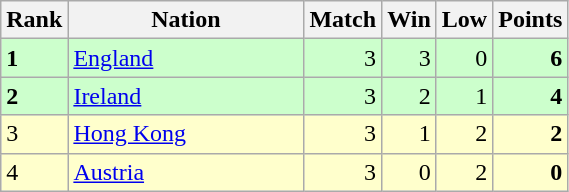<table class="wikitable">
<tr>
<th width=20>Rank</th>
<th width=150>Nation</th>
<th width=20>Match</th>
<th width=20>Win</th>
<th width=20>Low</th>
<th width=20>Points</th>
</tr>
<tr align="right" style="background:#ccffcc;">
<td align="left"><strong>1</strong></td>
<td align="left"> <a href='#'>England</a></td>
<td>3</td>
<td>3</td>
<td>0</td>
<td><strong>6</strong></td>
</tr>
<tr align="right" style="background:#ccffcc;">
<td align="left"><strong>2</strong></td>
<td align="left"> <a href='#'>Ireland</a></td>
<td>3</td>
<td>2</td>
<td>1</td>
<td><strong>4</strong></td>
</tr>
<tr align="right" style="background:#ffffcc;">
<td align="left">3</td>
<td align="left"> <a href='#'>Hong Kong</a></td>
<td>3</td>
<td>1</td>
<td>2</td>
<td><strong>2</strong></td>
</tr>
<tr align="right" style="background:#ffffcc;">
<td align="left">4</td>
<td align="left"> <a href='#'>Austria</a></td>
<td>3</td>
<td>0</td>
<td>2</td>
<td><strong>0</strong></td>
</tr>
</table>
